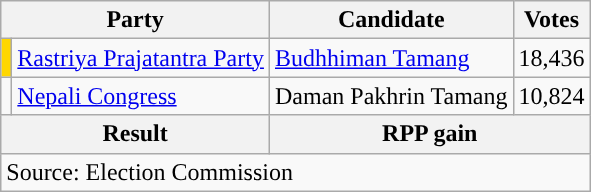<table class="wikitable">
<tr>
<th colspan="2">Party</th>
<th>Candidate</th>
<th>Votes</th>
</tr>
<tr>
<td style="background-color:gold"></td>
<td><a href='#'>Rastriya Prajatantra Party</a></td>
<td><a href='#'>Budhhiman Tamang</a></td>
<td>18,436</td>
</tr>
<tr>
<td style="background-color:"></td>
<td><a href='#'>Nepali Congress</a></td>
<td>Daman Pakhrin Tamang</td>
<td>10,824</td>
</tr>
<tr>
<th colspan="2">Result</th>
<th colspan="2">RPP gain</th>
</tr>
<tr>
<td colspan="4">Source: Election Commission</td>
</tr>
</table>
